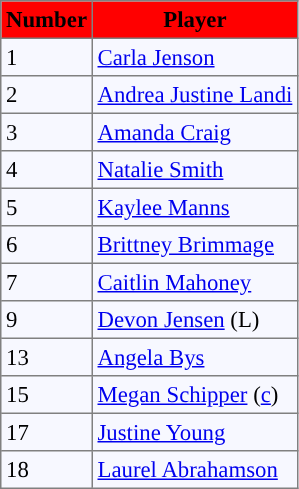<table bgcolor="#f7f8ff" cellpadding="3" cellspacing="0" border="1" style="font-size: 95%; border: gray solid 1px; border-collapse: collapse;">
<tr bgcolor="#ff0000">
<td align=center><strong>Number</strong></td>
<td align=center><strong>Player</strong></td>
</tr>
<tr align="left">
<td>1</td>
<td> <a href='#'>Carla Jenson</a></td>
</tr>
<tr align=left>
<td>2</td>
<td> <a href='#'>Andrea Justine Landi</a></td>
</tr>
<tr align="left">
<td>3</td>
<td> <a href='#'>Amanda Craig</a></td>
</tr>
<tr align="left">
<td>4</td>
<td> <a href='#'>Natalie Smith</a></td>
</tr>
<tr align="left">
<td>5</td>
<td> <a href='#'>Kaylee Manns</a></td>
</tr>
<tr align="left">
<td>6</td>
<td> <a href='#'>Brittney Brimmage</a></td>
</tr>
<tr align="left">
<td>7</td>
<td> <a href='#'>Caitlin Mahoney</a></td>
</tr>
<tr align="left">
<td>9</td>
<td> <a href='#'>Devon Jensen</a> (L)</td>
</tr>
<tr align="left">
<td>13</td>
<td> <a href='#'>Angela Bys</a></td>
</tr>
<tr align="left">
<td>15</td>
<td> <a href='#'>Megan Schipper</a> (<a href='#'>c</a>)</td>
</tr>
<tr align="left">
<td>17</td>
<td> <a href='#'>Justine Young</a></td>
</tr>
<tr align="left">
<td>18</td>
<td> <a href='#'>Laurel Abrahamson</a></td>
</tr>
</table>
